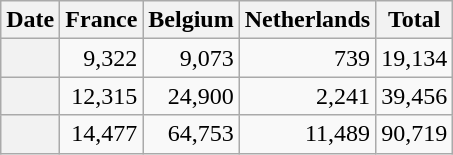<table class="wikitable sortable floatright">
<tr>
<th scope="col">Date</th>
<th scope="col">France</th>
<th scope="col">Belgium</th>
<th scope="col">Netherlands</th>
<th scope="col">Total</th>
</tr>
<tr>
<th scope="row"></th>
<td align=right>9,322</td>
<td align=right>9,073</td>
<td align=right>739</td>
<td align=right>19,134</td>
</tr>
<tr>
<th scope="row"></th>
<td align=right>12,315</td>
<td align=right>24,900</td>
<td align=right>2,241</td>
<td align=right>39,456</td>
</tr>
<tr>
<th scope="row"></th>
<td align=right>14,477</td>
<td align=right>64,753</td>
<td align=right>11,489</td>
<td align=right>90,719</td>
</tr>
</table>
